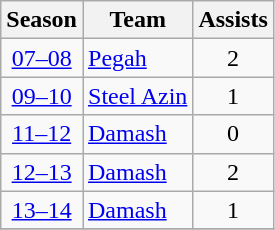<table class="wikitable" style="text-align: center;">
<tr>
<th>Season</th>
<th>Team</th>
<th>Assists</th>
</tr>
<tr>
<td><a href='#'>07–08</a></td>
<td align="left"><a href='#'>Pegah</a></td>
<td>2</td>
</tr>
<tr>
<td><a href='#'>09–10</a></td>
<td align="left"><a href='#'>Steel Azin</a></td>
<td>1</td>
</tr>
<tr>
<td><a href='#'>11–12</a></td>
<td align="left"><a href='#'>Damash</a></td>
<td>0</td>
</tr>
<tr>
<td><a href='#'>12–13</a></td>
<td align="left"><a href='#'>Damash</a></td>
<td>2</td>
</tr>
<tr>
<td><a href='#'>13–14</a></td>
<td align="left"><a href='#'>Damash</a></td>
<td>1</td>
</tr>
<tr>
</tr>
</table>
